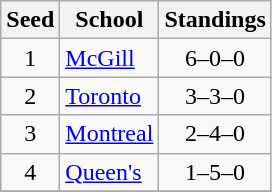<table class="wikitable">
<tr>
<th>Seed</th>
<th>School</th>
<th>Standings</th>
</tr>
<tr>
<td align=center>1</td>
<td><a href='#'>McGill</a></td>
<td align=center>6–0–0</td>
</tr>
<tr>
<td align=center>2</td>
<td><a href='#'>Toronto</a></td>
<td align=center>3–3–0</td>
</tr>
<tr>
<td align=center>3</td>
<td><a href='#'>Montreal</a></td>
<td align=center>2–4–0</td>
</tr>
<tr>
<td align=center>4</td>
<td><a href='#'>Queen's</a></td>
<td align=center>1–5–0</td>
</tr>
<tr>
</tr>
</table>
